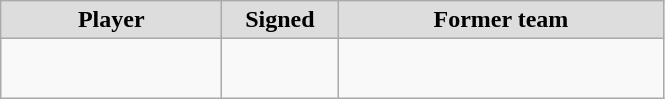<table class="wikitable" style="text-align: center">
<tr align="center" bgcolor="#dddddd">
<td style="width:140px"><strong>Player</strong></td>
<td style="width:70px"><strong>Signed</strong></td>
<td style="width:210px"><strong>Former team</strong></td>
</tr>
<tr style="height:40px">
<td></td>
<td style="font-size: 80%"></td>
<td></td>
</tr>
</table>
